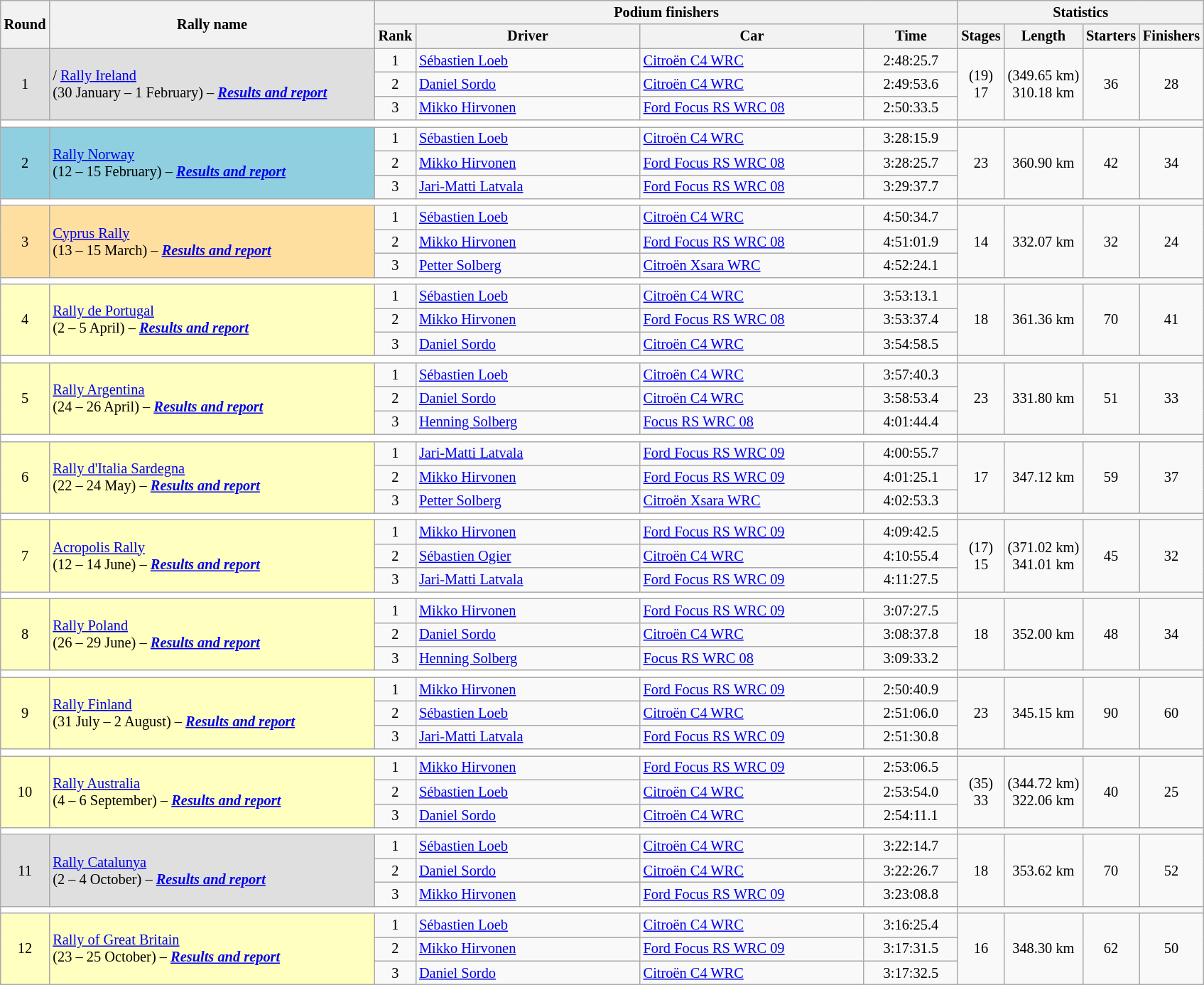<table class="wikitable" style="font-size:85%;">
<tr>
<th rowspan=2>Round</th>
<th style="width:22em" rowspan=2>Rally name</th>
<th colspan=4>Podium finishers</th>
<th colspan=4>Statistics</th>
</tr>
<tr>
<th>Rank</th>
<th style="width:15em">Driver</th>
<th style="width:15em">Car</th>
<th style="width:6em">Time</th>
<th>Stages</th>
<th>Length</th>
<th>Starters</th>
<th>Finishers</th>
</tr>
<tr>
<td style="background:#dfdfdf;" rowspan=3 align=center>1</td>
<td style="background:#dfdfdf;" rowspan=3 nowrap>/ <a href='#'>Rally Ireland</a><br>(30 January – 1 February) – <strong><em><a href='#'>Results and report</a></em></strong></td>
<td align=center>1</td>
<td> <a href='#'>Sébastien Loeb</a></td>
<td><a href='#'>Citroën C4 WRC</a></td>
<td align=center>2:48:25.7</td>
<td rowspan=3 align=center>(19)<br>17</td>
<td rowspan=3 align=center>(349.65 km)<br>310.18 km</td>
<td rowspan=3 align=center>36</td>
<td rowspan=3 align=center>28</td>
</tr>
<tr>
<td align=center>2</td>
<td> <a href='#'>Daniel Sordo</a></td>
<td><a href='#'>Citroën C4 WRC</a></td>
<td align=center>2:49:53.6</td>
</tr>
<tr>
<td align=center>3</td>
<td> <a href='#'>Mikko Hirvonen</a></td>
<td><a href='#'>Ford Focus RS WRC 08</a></td>
<td align=center>2:50:33.5</td>
</tr>
<tr style="background:white;">
<td colspan="6"></td>
</tr>
<tr>
<td style="background:#8fcfdf;" rowspan=3 align=center>2</td>
<td style="background:#8fcfdf;" rowspan=3> <a href='#'>Rally Norway</a><br>(12 – 15 February) – <strong><em><a href='#'>Results and report</a></em></strong></td>
<td align=center>1</td>
<td> <a href='#'>Sébastien Loeb</a></td>
<td><a href='#'>Citroën C4 WRC</a></td>
<td align=center>3:28:15.9</td>
<td rowspan=3 align=center>23</td>
<td rowspan=3 align=center>360.90 km</td>
<td rowspan=3 align=center>42</td>
<td rowspan=3 align=center>34</td>
</tr>
<tr>
<td align=center>2</td>
<td> <a href='#'>Mikko Hirvonen</a></td>
<td><a href='#'>Ford Focus RS WRC 08</a></td>
<td align=center>3:28:25.7</td>
</tr>
<tr>
<td align=center>3</td>
<td nowrap> <a href='#'>Jari-Matti Latvala</a></td>
<td nowrap><a href='#'>Ford Focus RS WRC 08</a></td>
<td align=center>3:29:37.7</td>
</tr>
<tr style="background:white;">
<td colspan="6"></td>
</tr>
<tr>
<td style="background:#ffdf9f;" rowspan=3 align=center>3</td>
<td style="background:#ffdf9f;" rowspan=3> <a href='#'>Cyprus Rally</a><br>(13 – 15 March) – <strong><em><a href='#'>Results and report</a></em></strong></td>
<td align=center>1</td>
<td> <a href='#'>Sébastien Loeb</a></td>
<td><a href='#'>Citroën C4 WRC</a></td>
<td align=center>4:50:34.7</td>
<td rowspan=3 align=center>14</td>
<td rowspan=3 align=center>332.07 km</td>
<td rowspan=3 align=center>32</td>
<td rowspan=3 align=center>24</td>
</tr>
<tr>
<td align=center>2</td>
<td> <a href='#'>Mikko Hirvonen</a></td>
<td><a href='#'>Ford Focus RS WRC 08</a></td>
<td align=center>4:51:01.9</td>
</tr>
<tr>
<td align=center>3</td>
<td> <a href='#'>Petter Solberg</a></td>
<td><a href='#'>Citroën Xsara WRC</a></td>
<td align=center>4:52:24.1</td>
</tr>
<tr style="background:white;">
<td colspan="6"></td>
</tr>
<tr>
<td style="background:#ffffbf;" rowspan=3 align=center>4</td>
<td style="background:#ffffbf;" rowspan=3> <a href='#'>Rally de Portugal</a><br>(2 – 5 April) – <strong><em><a href='#'>Results and report</a></em></strong></td>
<td align=center>1</td>
<td> <a href='#'>Sébastien Loeb</a></td>
<td><a href='#'>Citroën C4 WRC</a></td>
<td align=center>3:53:13.1</td>
<td rowspan=3 align=center>18</td>
<td rowspan=3 align=center>361.36 km</td>
<td rowspan=3 align=center>70</td>
<td rowspan=3 align=center>41</td>
</tr>
<tr>
<td align=center>2</td>
<td> <a href='#'>Mikko Hirvonen</a></td>
<td><a href='#'>Ford Focus RS WRC 08</a></td>
<td align=center>3:53:37.4</td>
</tr>
<tr>
<td align=center>3</td>
<td> <a href='#'>Daniel Sordo</a></td>
<td><a href='#'>Citroën C4 WRC</a></td>
<td align=center>3:54:58.5</td>
</tr>
<tr style="background:white;">
<td colspan="6"></td>
</tr>
<tr>
<td style="background:#ffffbf;" rowspan=3 align=center>5</td>
<td style="background:#ffffbf;" rowspan=3> <a href='#'>Rally Argentina</a><br>(24 – 26 April) – <strong><em><a href='#'>Results and report</a></em></strong></td>
<td align=center>1</td>
<td> <a href='#'>Sébastien Loeb</a></td>
<td><a href='#'>Citroën C4 WRC</a></td>
<td align=center>3:57:40.3</td>
<td rowspan=3 align=center>23</td>
<td rowspan=3 align=center>331.80 km</td>
<td rowspan=3 align=center>51</td>
<td rowspan=3 align=center>33</td>
</tr>
<tr>
<td align=center>2</td>
<td> <a href='#'>Daniel Sordo</a></td>
<td><a href='#'>Citroën C4 WRC</a></td>
<td align=center>3:58:53.4</td>
</tr>
<tr>
<td align=center>3</td>
<td> <a href='#'>Henning Solberg</a></td>
<td><a href='#'>Focus RS WRC 08</a></td>
<td align=center>4:01:44.4</td>
</tr>
<tr style="background:white;">
<td colspan="6"></td>
</tr>
<tr>
<td style="background:#ffffbf;" rowspan=3 align=center>6</td>
<td style="background:#ffffbf;" rowspan=3> <a href='#'>Rally d'Italia Sardegna</a><br>(22 – 24 May) – <strong><em><a href='#'>Results and report</a></em></strong></td>
<td align=center>1</td>
<td> <a href='#'>Jari-Matti Latvala</a></td>
<td><a href='#'>Ford Focus RS WRC 09</a></td>
<td align=center>4:00:55.7</td>
<td rowspan=3 align=center>17</td>
<td rowspan=3 align=center>347.12 km</td>
<td rowspan=3 align=center>59</td>
<td rowspan=3 align=center>37</td>
</tr>
<tr>
<td align=center>2</td>
<td> <a href='#'>Mikko Hirvonen</a></td>
<td><a href='#'>Ford Focus RS WRC 09</a></td>
<td align=center>4:01:25.1</td>
</tr>
<tr>
<td align=center>3</td>
<td> <a href='#'>Petter Solberg</a></td>
<td><a href='#'>Citroën Xsara WRC</a></td>
<td align=center>4:02:53.3</td>
</tr>
<tr style="background:white;">
<td colspan="6"></td>
</tr>
<tr>
<td style="background:#ffffbf;" rowspan=3 align=center>7</td>
<td style="background:#ffffbf;" rowspan=3> <a href='#'>Acropolis Rally</a><br>(12 – 14 June) – <strong><em><a href='#'>Results and report</a></em></strong></td>
<td align=center>1</td>
<td> <a href='#'>Mikko Hirvonen</a></td>
<td><a href='#'>Ford Focus RS WRC 09</a></td>
<td align=center>4:09:42.5</td>
<td rowspan=3 align=center>(17)<br>15</td>
<td rowspan=3 align=center>(371.02 km)<br>341.01 km</td>
<td rowspan=3 align=center>45</td>
<td rowspan=3 align=center>32</td>
</tr>
<tr>
<td align=center>2</td>
<td> <a href='#'>Sébastien Ogier</a></td>
<td><a href='#'>Citroën C4 WRC</a></td>
<td align=center>4:10:55.4</td>
</tr>
<tr>
<td align=center>3</td>
<td> <a href='#'>Jari-Matti Latvala</a></td>
<td><a href='#'>Ford Focus RS WRC 09</a></td>
<td align=center>4:11:27.5</td>
</tr>
<tr style="background:white;">
<td colspan="6"></td>
</tr>
<tr>
<td style="background:#ffffbf;" rowspan=3 align=center>8</td>
<td style="background:#ffffbf;" rowspan=3> <a href='#'>Rally Poland</a><br>(26 – 29 June) – <strong><em><a href='#'>Results and report</a></em></strong></td>
<td align=center>1</td>
<td> <a href='#'>Mikko Hirvonen</a></td>
<td><a href='#'>Ford Focus RS WRC 09</a></td>
<td align=center>3:07:27.5</td>
<td rowspan=3 align=center>18</td>
<td rowspan=3 align=center>352.00 km</td>
<td rowspan=3 align=center>48</td>
<td rowspan=3 align=center>34</td>
</tr>
<tr>
<td align=center>2</td>
<td> <a href='#'>Daniel Sordo</a></td>
<td><a href='#'>Citroën C4 WRC</a></td>
<td align=center>3:08:37.8</td>
</tr>
<tr>
<td align=center>3</td>
<td> <a href='#'>Henning Solberg</a></td>
<td><a href='#'>Focus RS WRC 08</a></td>
<td align=center>3:09:33.2</td>
</tr>
<tr style="background:white;">
<td colspan="6"></td>
</tr>
<tr>
<td style="background:#ffffbf;" rowspan=3 align=center>9</td>
<td style="background:#ffffbf;" rowspan=3> <a href='#'>Rally Finland</a><br>(31 July – 2 August) – <strong><em><a href='#'>Results and report</a></em></strong></td>
<td align=center>1</td>
<td> <a href='#'>Mikko Hirvonen</a></td>
<td><a href='#'>Ford Focus RS WRC 09</a></td>
<td align=center>2:50:40.9</td>
<td rowspan=3 align=center>23</td>
<td rowspan=3 align=center>345.15 km</td>
<td rowspan=3 align=center>90</td>
<td rowspan=3 align=center>60</td>
</tr>
<tr>
<td align=center>2</td>
<td> <a href='#'>Sébastien Loeb</a></td>
<td><a href='#'>Citroën C4 WRC</a></td>
<td align=center>2:51:06.0</td>
</tr>
<tr>
<td align=center>3</td>
<td> <a href='#'>Jari-Matti Latvala</a></td>
<td><a href='#'>Ford Focus RS WRC 09</a></td>
<td align=center>2:51:30.8</td>
</tr>
<tr style="background:white;">
<td colspan="6"></td>
</tr>
<tr>
<td style="background:#ffffbf;" rowspan=3 align=center>10</td>
<td style="background:#ffffbf;" rowspan=3> <a href='#'>Rally Australia</a><br>(4 – 6 September) – <strong><em><a href='#'>Results and report</a></em></strong></td>
<td align=center>1</td>
<td> <a href='#'>Mikko Hirvonen</a></td>
<td><a href='#'>Ford Focus RS WRC 09</a></td>
<td align=center>2:53:06.5</td>
<td rowspan=3 align=center>(35)<br>33</td>
<td rowspan=3 align=center>(344.72 km)<br>322.06 km</td>
<td rowspan=3 align=center>40</td>
<td rowspan=3 align=center>25</td>
</tr>
<tr>
<td align=center>2</td>
<td> <a href='#'>Sébastien Loeb</a></td>
<td><a href='#'>Citroën C4 WRC</a></td>
<td align=center>2:53:54.0</td>
</tr>
<tr>
<td align=center>3</td>
<td> <a href='#'>Daniel Sordo</a></td>
<td><a href='#'>Citroën C4 WRC</a></td>
<td align=center>2:54:11.1</td>
</tr>
<tr style="background:white;">
<td colspan="6"></td>
</tr>
<tr>
<td style="background:#dfdfdf;" rowspan=3 align=center>11</td>
<td style="background:#dfdfdf;" rowspan=3> <a href='#'>Rally Catalunya</a><br>(2 – 4 October) – <strong><em><a href='#'>Results and report</a></em></strong></td>
<td align=center>1</td>
<td> <a href='#'>Sébastien Loeb</a></td>
<td><a href='#'>Citroën C4 WRC</a></td>
<td align=center>3:22:14.7</td>
<td rowspan=3 align=center>18</td>
<td rowspan=3 align=center>353.62 km</td>
<td rowspan=3 align=center>70</td>
<td rowspan=3 align=center>52</td>
</tr>
<tr>
<td align=center>2</td>
<td> <a href='#'>Daniel Sordo</a></td>
<td><a href='#'>Citroën C4 WRC</a></td>
<td align=center>3:22:26.7</td>
</tr>
<tr>
<td align=center>3</td>
<td> <a href='#'>Mikko Hirvonen</a></td>
<td><a href='#'>Ford Focus RS WRC 09</a></td>
<td align=center>3:23:08.8</td>
</tr>
<tr style="background:white;">
<td colspan="6"></td>
</tr>
<tr>
<td style="background:#ffffbf;" rowspan=3 align=center>12</td>
<td style="background:#ffffbf;" rowspan=3> <a href='#'>Rally of Great Britain</a><br>(23 – 25 October) – <strong><em><a href='#'>Results and report</a></em></strong></td>
<td align=center>1</td>
<td> <a href='#'>Sébastien Loeb</a></td>
<td><a href='#'>Citroën C4 WRC</a></td>
<td align=center>3:16:25.4</td>
<td rowspan=3 align=center>16</td>
<td rowspan=3 align=center>348.30 km</td>
<td rowspan=3 align=center>62</td>
<td rowspan=3 align=center>50</td>
</tr>
<tr>
<td align=center>2</td>
<td> <a href='#'>Mikko Hirvonen</a></td>
<td><a href='#'>Ford Focus RS WRC 09</a></td>
<td align=center>3:17:31.5</td>
</tr>
<tr>
<td align=center>3</td>
<td> <a href='#'>Daniel Sordo</a></td>
<td><a href='#'>Citroën C4 WRC</a></td>
<td align=center>3:17:32.5</td>
</tr>
</table>
